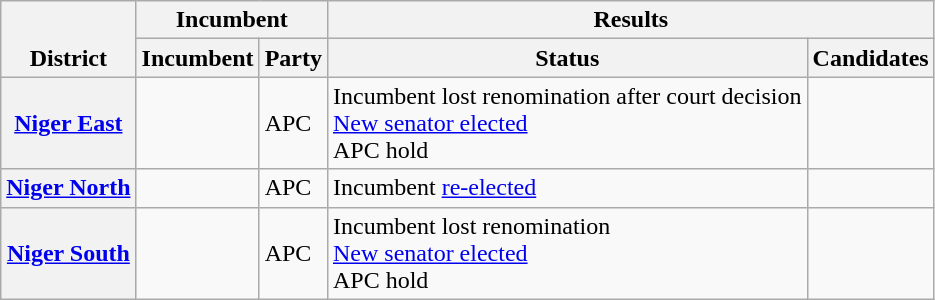<table class="wikitable sortable">
<tr valign=bottom>
<th rowspan=2>District</th>
<th colspan=2>Incumbent</th>
<th colspan=2>Results</th>
</tr>
<tr valign=bottom>
<th>Incumbent</th>
<th>Party</th>
<th>Status</th>
<th>Candidates</th>
</tr>
<tr>
<th><a href='#'>Niger East</a></th>
<td></td>
<td>APC</td>
<td>Incumbent lost renomination after court decision<br><a href='#'>New senator elected</a><br>APC hold</td>
<td nowrap></td>
</tr>
<tr>
<th><a href='#'>Niger North</a></th>
<td></td>
<td>APC</td>
<td>Incumbent <a href='#'>re-elected</a></td>
<td nowrap></td>
</tr>
<tr>
<th><a href='#'>Niger South</a></th>
<td></td>
<td>APC</td>
<td>Incumbent lost renomination<br><a href='#'>New senator elected</a><br>APC hold</td>
<td nowrap></td>
</tr>
</table>
